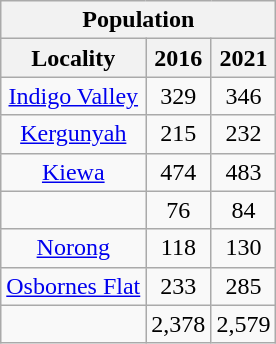<table class="wikitable" style="text-align:center;">
<tr>
<th colspan="3" style="text-align:center;  font-weight:bold">Population</th>
</tr>
<tr>
<th style="text-align:center; background:  font-weight:bold">Locality</th>
<th style="text-align:center; background:  font-weight:bold"><strong>2016</strong></th>
<th style="text-align:center; background:  font-weight:bold"><strong>2021</strong></th>
</tr>
<tr>
<td><a href='#'>Indigo Valley</a></td>
<td>329</td>
<td>346</td>
</tr>
<tr>
<td><a href='#'>Kergunyah</a></td>
<td>215</td>
<td>232</td>
</tr>
<tr>
<td><a href='#'>Kiewa</a></td>
<td>474</td>
<td>483</td>
</tr>
<tr>
<td></td>
<td>76</td>
<td>84</td>
</tr>
<tr>
<td><a href='#'>Norong</a></td>
<td>118</td>
<td>130</td>
</tr>
<tr>
<td><a href='#'>Osbornes Flat</a></td>
<td>233</td>
<td>285</td>
</tr>
<tr>
<td></td>
<td>2,378</td>
<td>2,579</td>
</tr>
</table>
